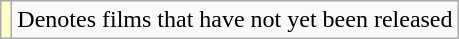<table class="wikitable">
<tr>
<td style="background:#ffc;"></td>
<td>Denotes films that have not yet been released</td>
</tr>
</table>
